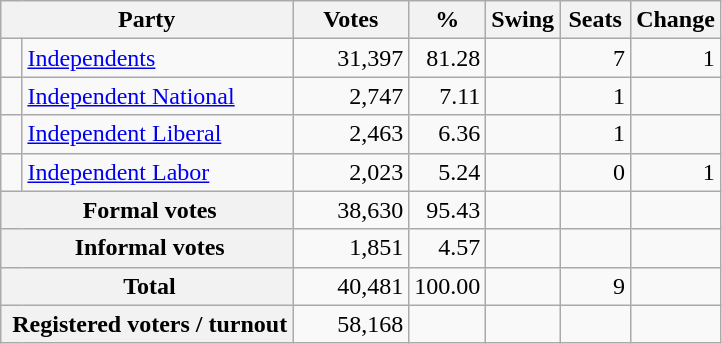<table class="wikitable" style="text-align:right; margin-bottom:0">
<tr>
<th style="width:10px" colspan=3>Party</th>
<th style="width:70px;">Votes</th>
<th style="width:40px;">%</th>
<th style="width:40px;">Swing</th>
<th style="width:40px;">Seats</th>
<th style="width:40px;">Change</th>
</tr>
<tr>
<td> </td>
<td style="text-align:left;" colspan="2"><a href='#'>Independents</a></td>
<td>31,397</td>
<td>81.28</td>
<td></td>
<td>7</td>
<td> 1</td>
</tr>
<tr>
<td> </td>
<td style="text-align:left;" colspan="2"><a href='#'>Independent National</a></td>
<td>2,747</td>
<td>7.11</td>
<td></td>
<td>1</td>
<td></td>
</tr>
<tr>
<td> </td>
<td style="text-align:left;" colspan="2"><a href='#'>Independent Liberal</a></td>
<td>2,463</td>
<td>6.36</td>
<td></td>
<td>1</td>
<td></td>
</tr>
<tr>
<td> </td>
<td style="text-align:left;" colspan="2"><a href='#'>Independent Labor</a></td>
<td>2,023</td>
<td>5.24</td>
<td></td>
<td>0</td>
<td> 1</td>
</tr>
<tr>
<th colspan="3" rowspan="1"> Formal votes</th>
<td>38,630</td>
<td>95.43</td>
<td></td>
<td></td>
<td></td>
</tr>
<tr>
<th colspan="3" rowspan="1"> Informal votes</th>
<td>1,851</td>
<td>4.57</td>
<td></td>
<td></td>
<td></td>
</tr>
<tr>
<th colspan="3" rowspan="1"> Total</th>
<td>40,481</td>
<td>100.00</td>
<td></td>
<td>9</td>
<td></td>
</tr>
<tr>
<th colspan="3" rowspan="1"> Registered voters / turnout</th>
<td>58,168</td>
<td></td>
<td></td>
<td></td>
<td></td>
</tr>
</table>
